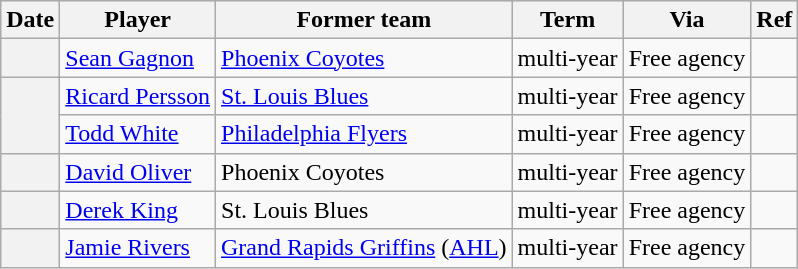<table class="wikitable plainrowheaders">
<tr style="background:#ddd; text-align:center;">
<th>Date</th>
<th>Player</th>
<th>Former team</th>
<th>Term</th>
<th>Via</th>
<th>Ref</th>
</tr>
<tr>
<th scope="row"></th>
<td><a href='#'>Sean Gagnon</a></td>
<td><a href='#'>Phoenix Coyotes</a></td>
<td>multi-year</td>
<td>Free agency</td>
<td></td>
</tr>
<tr>
<th scope="row" rowspan=2></th>
<td><a href='#'>Ricard Persson</a></td>
<td><a href='#'>St. Louis Blues</a></td>
<td>multi-year</td>
<td>Free agency</td>
<td></td>
</tr>
<tr>
<td><a href='#'>Todd White</a></td>
<td><a href='#'>Philadelphia Flyers</a></td>
<td>multi-year</td>
<td>Free agency</td>
<td></td>
</tr>
<tr>
<th scope="row"></th>
<td><a href='#'>David Oliver</a></td>
<td>Phoenix Coyotes</td>
<td>multi-year</td>
<td>Free agency</td>
<td></td>
</tr>
<tr>
<th scope="row"></th>
<td><a href='#'>Derek King</a></td>
<td>St. Louis Blues</td>
<td>multi-year</td>
<td>Free agency</td>
<td></td>
</tr>
<tr>
<th scope="row"></th>
<td><a href='#'>Jamie Rivers</a></td>
<td><a href='#'>Grand Rapids Griffins</a> (<a href='#'>AHL</a>)</td>
<td>multi-year</td>
<td>Free agency</td>
<td></td>
</tr>
</table>
